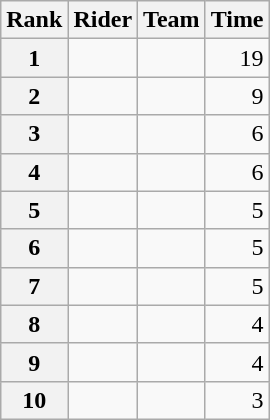<table class="wikitable" margin-bottom:0;">
<tr>
<th scope="col">Rank</th>
<th scope="col">Rider</th>
<th scope="col">Team</th>
<th scope="col">Time</th>
</tr>
<tr>
<th scope="row">1</th>
<td> </td>
<td></td>
<td align="right">19</td>
</tr>
<tr>
<th scope="row">2</th>
<td></td>
<td></td>
<td align="right">9</td>
</tr>
<tr>
<th scope="row">3</th>
<td></td>
<td></td>
<td align="right">6</td>
</tr>
<tr>
<th scope="row">4</th>
<td> </td>
<td></td>
<td align="right">6</td>
</tr>
<tr>
<th scope="row">5</th>
<td></td>
<td></td>
<td align="right">5</td>
</tr>
<tr>
<th scope="row">6</th>
<td></td>
<td></td>
<td align="right">5</td>
</tr>
<tr>
<th scope="row">7</th>
<td></td>
<td></td>
<td align="right">5</td>
</tr>
<tr>
<th scope="row">8</th>
<td></td>
<td></td>
<td align="right">4</td>
</tr>
<tr>
<th scope="row">9</th>
<td></td>
<td></td>
<td align="right">4</td>
</tr>
<tr>
<th scope="row">10</th>
<td></td>
<td></td>
<td align="right">3</td>
</tr>
</table>
